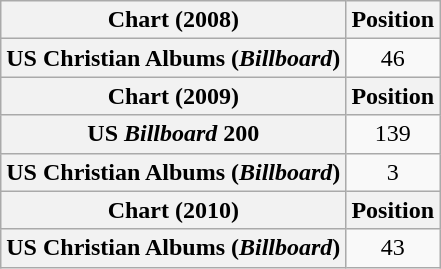<table class="wikitable plainrowheaders" style="text-align:center">
<tr>
<th scope="col">Chart (2008)</th>
<th scope="col">Position</th>
</tr>
<tr>
<th scope="row">US Christian Albums (<em>Billboard</em>)</th>
<td>46</td>
</tr>
<tr>
<th scope="col">Chart (2009)</th>
<th scope="col">Position</th>
</tr>
<tr>
<th scope="row">US <em>Billboard</em> 200</th>
<td>139</td>
</tr>
<tr>
<th scope="row">US Christian Albums (<em>Billboard</em>)</th>
<td>3</td>
</tr>
<tr>
<th scope="col">Chart (2010)</th>
<th scope="col">Position</th>
</tr>
<tr>
<th scope="row">US Christian Albums (<em>Billboard</em>)</th>
<td>43</td>
</tr>
</table>
